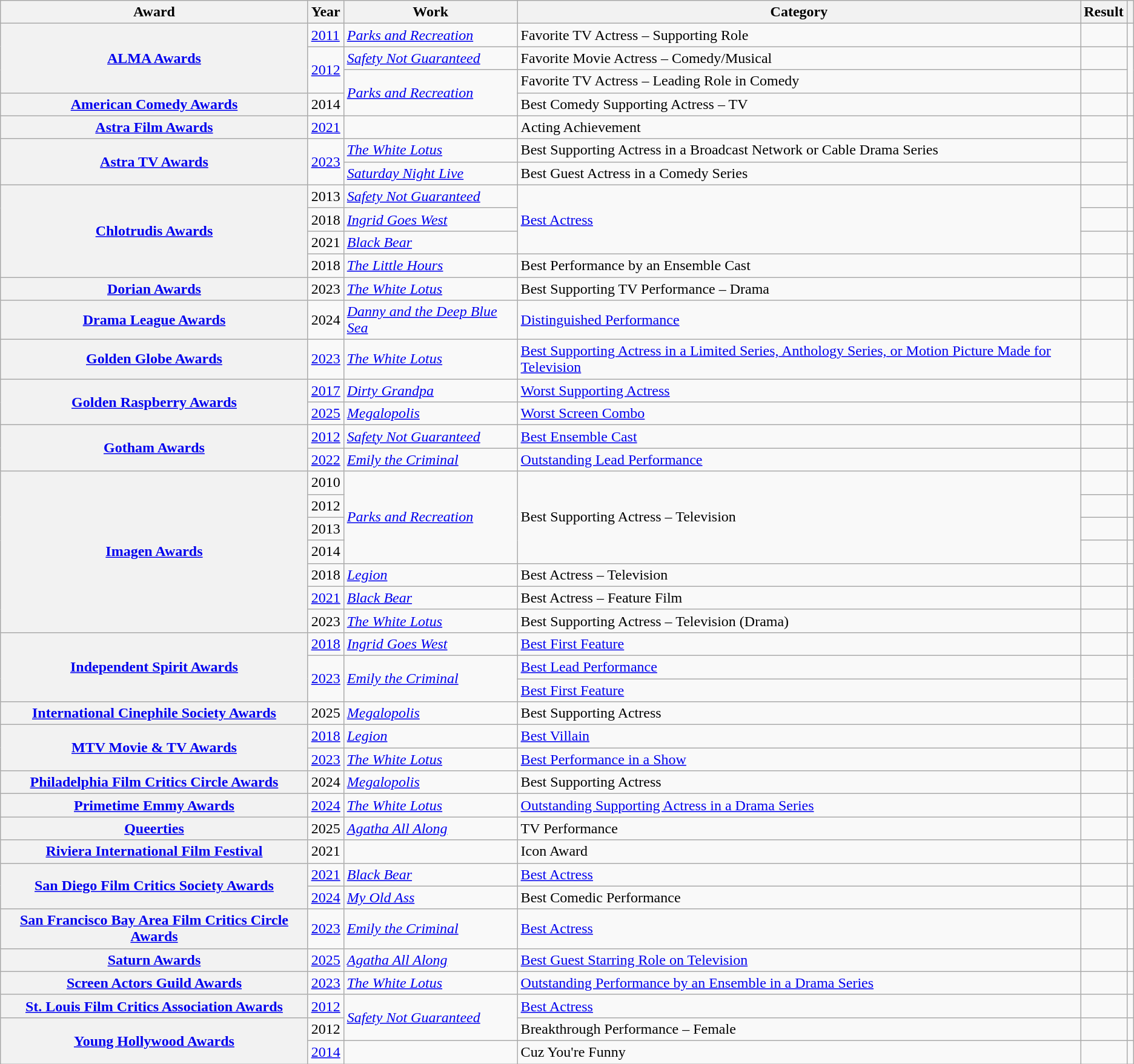<table class="wikitable sortable plainrowheaders">
<tr>
<th scope="col">Award</th>
<th scope="col">Year</th>
<th scope="col">Work</th>
<th scope="col">Category</th>
<th scope="col">Result</th>
<th scope="col" class="unsortable"></th>
</tr>
<tr>
<th scope="row" rowspan="3"><a href='#'>ALMA Awards</a></th>
<td><a href='#'>2011</a></td>
<td><em><a href='#'>Parks and Recreation</a></em></td>
<td>Favorite TV Actress – Supporting Role</td>
<td></td>
<td style="text-align:center;"></td>
</tr>
<tr>
<td rowspan="2"><a href='#'>2012</a></td>
<td><em><a href='#'>Safety Not Guaranteed</a></em></td>
<td>Favorite Movie Actress – Comedy/Musical</td>
<td></td>
<td style="text-align:center;" rowspan="2"><br></td>
</tr>
<tr>
<td rowspan="2"><em><a href='#'>Parks and Recreation</a></em></td>
<td>Favorite TV Actress – Leading Role in Comedy</td>
<td></td>
</tr>
<tr>
<th scope="row"><a href='#'>American Comedy Awards</a></th>
<td>2014</td>
<td>Best Comedy Supporting Actress – TV</td>
<td></td>
<td style="text-align:center;"></td>
</tr>
<tr>
<th scope="row"><a href='#'>Astra Film Awards</a></th>
<td><a href='#'>2021</a></td>
<td></td>
<td>Acting Achievement</td>
<td></td>
<td style="text-align:center;"></td>
</tr>
<tr>
<th scope="row" rowspan="2"><a href='#'>Astra TV Awards</a></th>
<td rowspan="2"><a href='#'>2023</a></td>
<td><em><a href='#'>The White Lotus</a></em></td>
<td>Best Supporting Actress in a Broadcast Network or Cable Drama Series</td>
<td></td>
<td style="text-align:center;" rowspan="2"></td>
</tr>
<tr>
<td><em><a href='#'>Saturday Night Live</a></em></td>
<td>Best Guest Actress in a Comedy Series</td>
<td></td>
</tr>
<tr>
<th rowspan="4" scope="row"><a href='#'>Chlotrudis Awards</a></th>
<td>2013</td>
<td><em><a href='#'>Safety Not Guaranteed</a></em></td>
<td rowspan="3"><a href='#'>Best Actress</a></td>
<td></td>
<td style="text-align:center;"></td>
</tr>
<tr>
<td>2018</td>
<td><em><a href='#'>Ingrid Goes West</a></em></td>
<td></td>
<td style="text-align:center;"></td>
</tr>
<tr>
<td>2021</td>
<td><em><a href='#'>Black Bear</a></em></td>
<td></td>
<td style="text-align:center;"></td>
</tr>
<tr>
<td>2018</td>
<td><em><a href='#'>The Little Hours</a></em></td>
<td>Best Performance by an Ensemble Cast</td>
<td></td>
<td style="text-align:center;"></td>
</tr>
<tr>
<th scope="row"><a href='#'>Dorian Awards</a></th>
<td>2023</td>
<td><em><a href='#'>The White Lotus</a></em></td>
<td>Best Supporting TV Performance – Drama</td>
<td></td>
<td style="text-align:center;"></td>
</tr>
<tr>
<th scope="row"><a href='#'>Drama League Awards</a></th>
<td>2024</td>
<td><em><a href='#'>Danny and the Deep Blue Sea</a></em></td>
<td><a href='#'>Distinguished Performance</a></td>
<td></td>
<td style="text-align:center;"></td>
</tr>
<tr>
<th scope="row"><a href='#'>Golden Globe Awards</a></th>
<td><a href='#'>2023</a></td>
<td><em><a href='#'>The White Lotus</a></em></td>
<td><a href='#'>Best Supporting Actress in a Limited Series, Anthology Series, or Motion Picture Made for Television</a></td>
<td></td>
<td style="text-align:center;"></td>
</tr>
<tr>
<th scope="row" rowspan="2"><a href='#'>Golden Raspberry Awards</a></th>
<td><a href='#'>2017</a></td>
<td><em><a href='#'>Dirty Grandpa</a></em></td>
<td><a href='#'>Worst Supporting Actress</a></td>
<td></td>
<td style="text-align:center;"></td>
</tr>
<tr>
<td><a href='#'>2025</a></td>
<td><a href='#'><em>Megalopolis</em></a></td>
<td><a href='#'>Worst Screen Combo</a></td>
<td></td>
<td style="text-align:center;"></td>
</tr>
<tr>
<th scope="row" rowspan="2"><a href='#'>Gotham Awards</a></th>
<td><a href='#'>2012</a></td>
<td><em><a href='#'>Safety Not Guaranteed</a></em></td>
<td><a href='#'>Best Ensemble Cast</a></td>
<td></td>
<td style="text-align:center;"></td>
</tr>
<tr>
<td><a href='#'>2022</a></td>
<td><em><a href='#'>Emily the Criminal</a></em></td>
<td><a href='#'>Outstanding Lead Performance</a></td>
<td></td>
<td style="text-align:center;"></td>
</tr>
<tr>
<th scope="row" rowspan="7"><a href='#'>Imagen Awards</a></th>
<td>2010</td>
<td rowspan="4"><em><a href='#'>Parks and Recreation</a></em></td>
<td rowspan="4">Best Supporting Actress – Television</td>
<td></td>
<td style="text-align:center;"></td>
</tr>
<tr>
<td>2012</td>
<td></td>
<td style="text-align:center;"></td>
</tr>
<tr>
<td>2013</td>
<td></td>
<td style="text-align:center;"></td>
</tr>
<tr>
<td>2014</td>
<td></td>
<td style="text-align:center;"></td>
</tr>
<tr>
<td>2018</td>
<td><em><a href='#'>Legion</a></em></td>
<td>Best Actress – Television</td>
<td></td>
<td style="text-align:center;"></td>
</tr>
<tr>
<td><a href='#'>2021</a></td>
<td><em><a href='#'>Black Bear</a></em></td>
<td>Best Actress – Feature Film</td>
<td></td>
<td style="text-align:center;"></td>
</tr>
<tr>
<td>2023</td>
<td><em><a href='#'>The White Lotus</a></em></td>
<td>Best Supporting Actress – Television (Drama)</td>
<td></td>
<td style="text-align:center;"></td>
</tr>
<tr>
<th scope="row" rowspan="3"><a href='#'>Independent Spirit Awards</a></th>
<td><a href='#'>2018</a></td>
<td><em><a href='#'>Ingrid Goes West</a></em></td>
<td><a href='#'>Best First Feature</a></td>
<td></td>
<td style="text-align:center;"></td>
</tr>
<tr>
<td rowspan="2"><a href='#'>2023</a></td>
<td rowspan="2"><em><a href='#'>Emily the Criminal</a></em></td>
<td><a href='#'>Best Lead Performance</a></td>
<td></td>
<td style="text-align:center;" rowspan="2"></td>
</tr>
<tr>
<td><a href='#'>Best First Feature</a></td>
<td></td>
</tr>
<tr>
<th scope="row"><a href='#'>International Cinephile Society Awards</a></th>
<td>2025</td>
<td><a href='#'><em>Megalopolis</em></a></td>
<td>Best Supporting Actress</td>
<td></td>
<td style="text-align:center;"></td>
</tr>
<tr>
<th scope="row" rowspan="2"><a href='#'>MTV Movie & TV Awards</a></th>
<td><a href='#'>2018</a></td>
<td><em><a href='#'>Legion</a></em></td>
<td><a href='#'>Best Villain</a></td>
<td></td>
<td style="text-align:center;"></td>
</tr>
<tr>
<td><a href='#'>2023</a></td>
<td><em><a href='#'>The White Lotus</a></em></td>
<td><a href='#'>Best Performance in a Show</a></td>
<td></td>
<td style="text-align:center;"></td>
</tr>
<tr>
<th scope="row"><a href='#'>Philadelphia Film Critics Circle Awards</a></th>
<td>2024</td>
<td><a href='#'><em>Megalopolis</em></a></td>
<td>Best Supporting Actress</td>
<td></td>
<td style="text-align:center;"></td>
</tr>
<tr>
<th scope="row"><a href='#'>Primetime Emmy Awards</a></th>
<td><a href='#'>2024</a></td>
<td><em><a href='#'>The White Lotus</a></em></td>
<td><a href='#'>Outstanding Supporting Actress in a Drama Series</a></td>
<td></td>
<td style="text-align:center;"></td>
</tr>
<tr>
<th scope="row"><a href='#'>Queerties</a></th>
<td>2025</td>
<td><em><a href='#'>Agatha All Along</a></em></td>
<td>TV Performance</td>
<td></td>
<td style="text-align:center;"></td>
</tr>
<tr>
<th scope="row"><a href='#'>Riviera International Film Festival</a></th>
<td>2021</td>
<td></td>
<td>Icon Award</td>
<td></td>
<td style="text-align:center;"></td>
</tr>
<tr>
<th scope="row" rowspan="2"><a href='#'>San Diego Film Critics Society Awards</a></th>
<td><a href='#'>2021</a></td>
<td><em><a href='#'>Black Bear</a></em></td>
<td><a href='#'>Best Actress</a></td>
<td></td>
<td style="text-align:center;"></td>
</tr>
<tr>
<td><a href='#'>2024</a></td>
<td><em><a href='#'>My Old Ass</a></em></td>
<td>Best Comedic Performance</td>
<td></td>
<td style="text-align:center;"></td>
</tr>
<tr>
<th scope="row"><a href='#'>San Francisco Bay Area Film Critics Circle Awards</a></th>
<td><a href='#'>2023</a></td>
<td><em><a href='#'>Emily the Criminal</a></em></td>
<td><a href='#'>Best Actress</a></td>
<td></td>
<td style="text-align:center;"></td>
</tr>
<tr>
<th scope="row"><a href='#'>Saturn Awards</a></th>
<td><a href='#'>2025</a></td>
<td><em><a href='#'>Agatha All Along</a></em></td>
<td><a href='#'>Best Guest Starring Role on Television</a></td>
<td></td>
<td style="text-align:center;"></td>
</tr>
<tr>
<th scope="row"><a href='#'>Screen Actors Guild Awards</a></th>
<td><a href='#'>2023</a></td>
<td><em><a href='#'>The White Lotus</a></em></td>
<td><a href='#'>Outstanding Performance by an Ensemble in a Drama Series</a></td>
<td></td>
<td style="text-align:center;"></td>
</tr>
<tr>
<th scope="row"><a href='#'>St. Louis Film Critics Association Awards</a></th>
<td><a href='#'>2012</a></td>
<td rowspan="2"><em><a href='#'>Safety Not Guaranteed</a></em></td>
<td><a href='#'>Best Actress</a></td>
<td></td>
<td style="text-align:center;"></td>
</tr>
<tr>
<th scope="row" rowspan="2"><a href='#'>Young Hollywood Awards</a></th>
<td>2012</td>
<td>Breakthrough Performance – Female</td>
<td></td>
<td style="text-align:center;"></td>
</tr>
<tr>
<td><a href='#'>2014</a></td>
<td></td>
<td>Cuz You're Funny</td>
<td></td>
<td style="text-align:center;"></td>
</tr>
</table>
